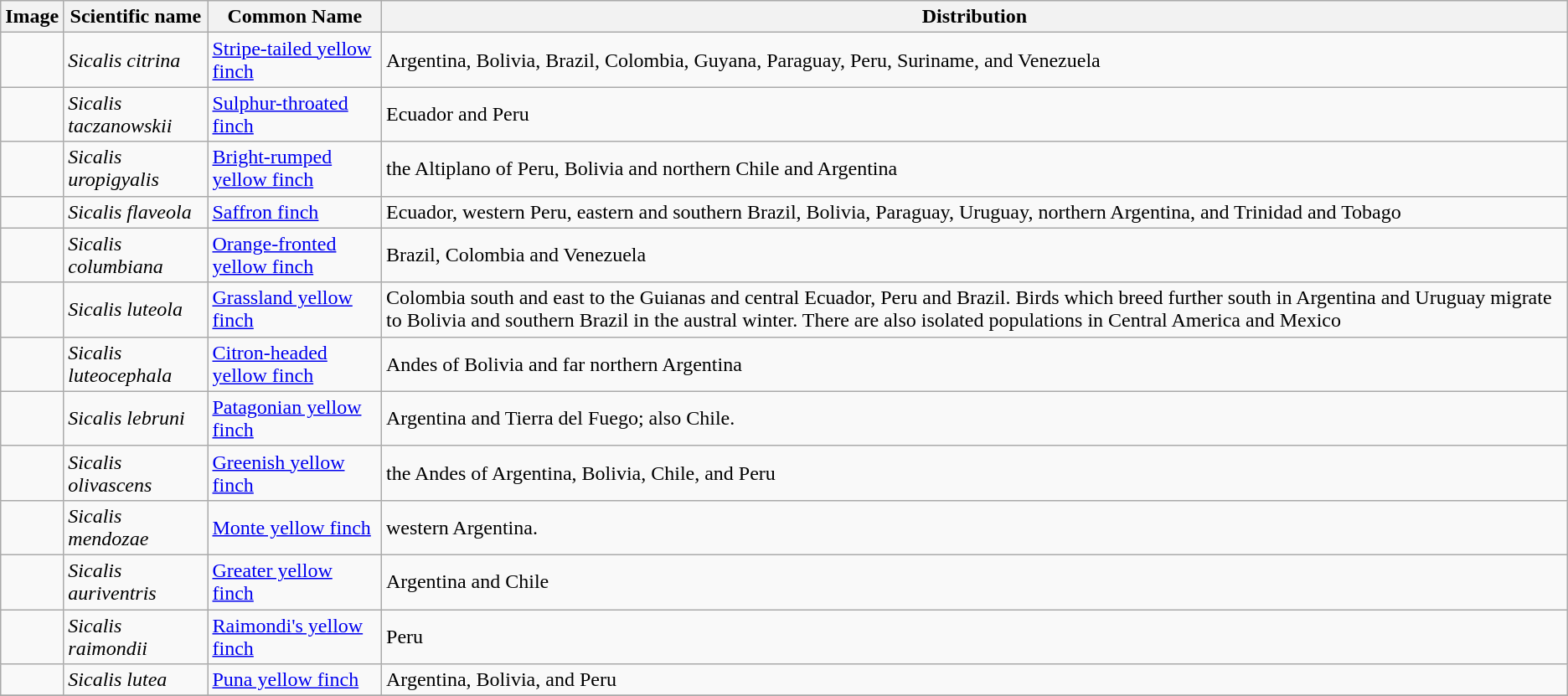<table class="wikitable">
<tr>
<th>Image</th>
<th>Scientific name</th>
<th>Common Name</th>
<th>Distribution</th>
</tr>
<tr>
<td></td>
<td><em>Sicalis citrina</em></td>
<td><a href='#'>Stripe-tailed yellow finch</a></td>
<td>Argentina, Bolivia, Brazil, Colombia, Guyana, Paraguay, Peru, Suriname, and Venezuela</td>
</tr>
<tr>
<td></td>
<td><em>Sicalis taczanowskii</em></td>
<td><a href='#'>Sulphur-throated finch</a></td>
<td>Ecuador and Peru</td>
</tr>
<tr>
<td></td>
<td><em>Sicalis uropigyalis</em></td>
<td><a href='#'>Bright-rumped yellow finch</a></td>
<td>the Altiplano of Peru, Bolivia and northern Chile and Argentina</td>
</tr>
<tr>
<td></td>
<td><em>Sicalis flaveola</em></td>
<td><a href='#'>Saffron finch</a></td>
<td>Ecuador, western Peru, eastern and southern Brazil, Bolivia, Paraguay, Uruguay, northern Argentina, and Trinidad and Tobago</td>
</tr>
<tr>
<td></td>
<td><em>Sicalis columbiana</em></td>
<td><a href='#'>Orange-fronted yellow finch</a></td>
<td>Brazil, Colombia and Venezuela</td>
</tr>
<tr>
<td></td>
<td><em>Sicalis luteola</em></td>
<td><a href='#'>Grassland yellow finch</a></td>
<td>Colombia south and east to the Guianas and central Ecuador, Peru and Brazil. Birds which breed further south in Argentina and Uruguay migrate to Bolivia and southern Brazil in the austral winter. There are also isolated populations in Central America and Mexico</td>
</tr>
<tr>
<td></td>
<td><em>Sicalis luteocephala</em></td>
<td><a href='#'>Citron-headed yellow finch</a></td>
<td>Andes of Bolivia and far northern Argentina</td>
</tr>
<tr>
<td></td>
<td><em>Sicalis lebruni</em></td>
<td><a href='#'>Patagonian yellow finch</a></td>
<td>Argentina and Tierra del Fuego; also Chile.</td>
</tr>
<tr>
<td></td>
<td><em>Sicalis olivascens</em></td>
<td><a href='#'>Greenish yellow finch</a></td>
<td>the Andes of Argentina, Bolivia, Chile, and Peru</td>
</tr>
<tr>
<td></td>
<td><em>Sicalis mendozae</em></td>
<td><a href='#'>Monte yellow finch</a></td>
<td>western Argentina.</td>
</tr>
<tr>
<td></td>
<td><em>Sicalis auriventris</em></td>
<td><a href='#'>Greater yellow finch</a></td>
<td>Argentina and Chile</td>
</tr>
<tr>
<td></td>
<td><em>Sicalis raimondii</em></td>
<td><a href='#'>Raimondi's yellow finch</a></td>
<td>Peru</td>
</tr>
<tr>
<td></td>
<td><em>Sicalis lutea</em></td>
<td><a href='#'>Puna yellow finch</a></td>
<td>Argentina, Bolivia, and Peru</td>
</tr>
<tr>
</tr>
</table>
